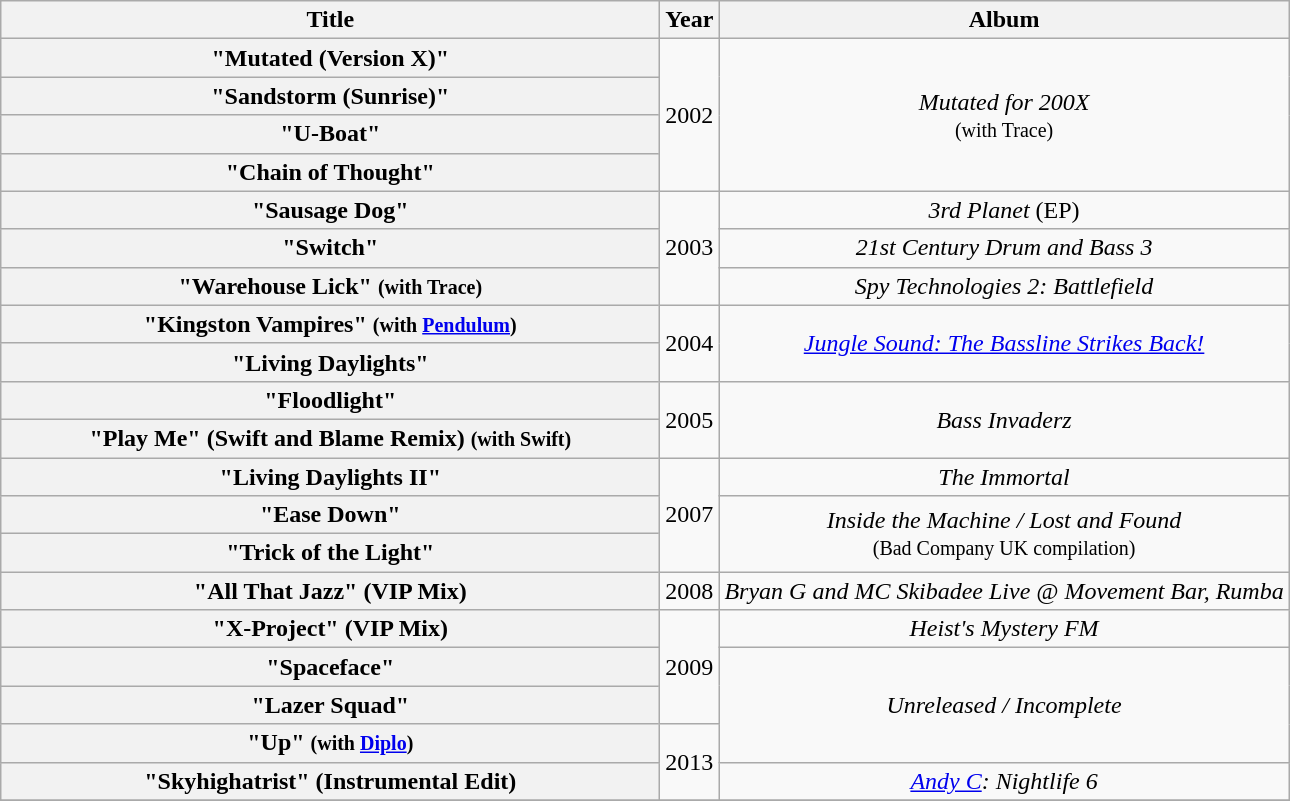<table class="wikitable plainrowheaders" style="text-align:center;">
<tr>
<th scope="col" style="width:27em;">Title</th>
<th scope="col" style="width:1em;">Year</th>
<th scope="col">Album</th>
</tr>
<tr>
<th scope="row">"Mutated (Version X)"</th>
<td rowspan="4">2002</td>
<td rowspan="4"><em>Mutated for 200X</em><br><small>(with Trace)</small></td>
</tr>
<tr>
<th scope="row">"Sandstorm (Sunrise)"</th>
</tr>
<tr>
<th scope="row">"U-Boat"</th>
</tr>
<tr>
<th scope="row">"Chain of Thought"</th>
</tr>
<tr>
<th scope="row">"Sausage Dog"</th>
<td rowspan="3">2003</td>
<td><em>3rd Planet</em> (EP)</td>
</tr>
<tr>
<th scope="row">"Switch"</th>
<td><em>21st Century Drum and Bass 3</em></td>
</tr>
<tr>
<th scope="row">"Warehouse Lick" <small>(with Trace)</small></th>
<td><em>Spy Technologies 2: Battlefield</em></td>
</tr>
<tr>
<th scope="row">"Kingston Vampires" <small>(with <a href='#'>Pendulum</a>)</small></th>
<td rowspan="2">2004</td>
<td rowspan="2"><em><a href='#'>Jungle Sound: The Bassline Strikes Back!</a></em></td>
</tr>
<tr>
<th scope="row">"Living Daylights"</th>
</tr>
<tr>
<th scope="row">"Floodlight"</th>
<td rowspan="2">2005</td>
<td rowspan="2"><em>Bass Invaderz</em></td>
</tr>
<tr>
<th scope="row">"Play Me" (Swift and Blame Remix) <small>(with Swift)</small></th>
</tr>
<tr>
<th scope="row">"Living Daylights II"</th>
<td rowspan="3">2007</td>
<td><em>The Immortal</em></td>
</tr>
<tr>
<th scope="row">"Ease Down"</th>
<td rowspan="2"><em>Inside the Machine / Lost and Found</em><br><small>(Bad Company UK compilation)</small></td>
</tr>
<tr>
<th scope="row">"Trick of the Light"</th>
</tr>
<tr>
<th scope="row">"All That Jazz" (VIP Mix)</th>
<td>2008</td>
<td><em>Bryan G and MC Skibadee Live @ Movement Bar, Rumba</em></td>
</tr>
<tr>
<th scope="row">"X-Project" (VIP Mix)</th>
<td rowspan="3">2009</td>
<td><em>Heist's Mystery FM</em></td>
</tr>
<tr>
<th scope="row">"Spaceface"</th>
<td rowspan="3"><em>Unreleased / Incomplete</em></td>
</tr>
<tr>
<th scope="row">"Lazer Squad"</th>
</tr>
<tr>
<th scope="row">"Up" <small>(with <a href='#'>Diplo</a>)</small></th>
<td rowspan="2">2013</td>
</tr>
<tr>
<th scope="row">"Skyhighatrist" (Instrumental Edit)</th>
<td><em><a href='#'>Andy C</a>: Nightlife 6</em></td>
</tr>
<tr>
</tr>
</table>
